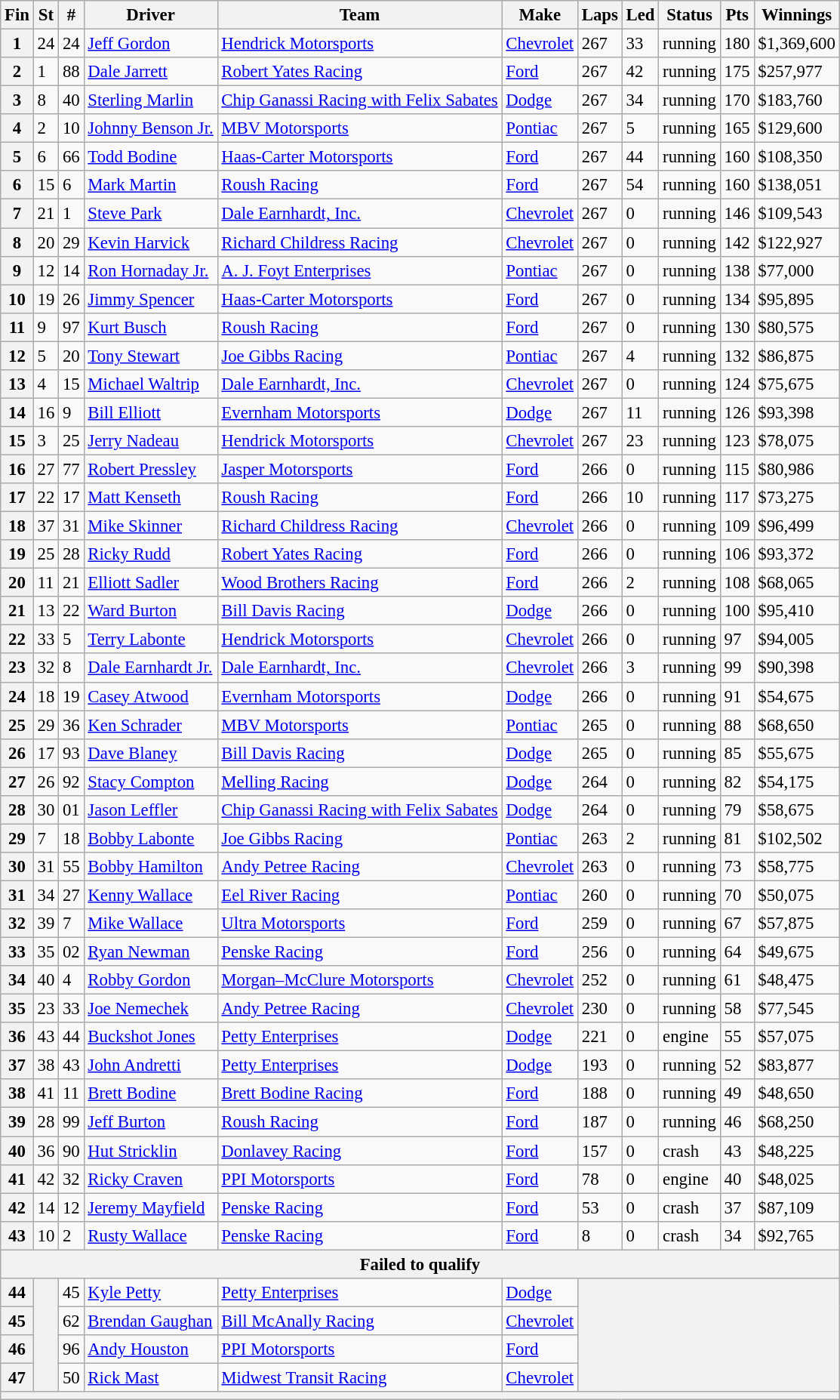<table class="wikitable" style="font-size:95%">
<tr>
<th>Fin</th>
<th>St</th>
<th>#</th>
<th>Driver</th>
<th>Team</th>
<th>Make</th>
<th>Laps</th>
<th>Led</th>
<th>Status</th>
<th>Pts</th>
<th>Winnings</th>
</tr>
<tr>
<th>1</th>
<td>24</td>
<td>24</td>
<td><a href='#'>Jeff Gordon</a></td>
<td><a href='#'>Hendrick Motorsports</a></td>
<td><a href='#'>Chevrolet</a></td>
<td>267</td>
<td>33</td>
<td>running</td>
<td>180</td>
<td>$1,369,600</td>
</tr>
<tr>
<th>2</th>
<td>1</td>
<td>88</td>
<td><a href='#'>Dale Jarrett</a></td>
<td><a href='#'>Robert Yates Racing</a></td>
<td><a href='#'>Ford</a></td>
<td>267</td>
<td>42</td>
<td>running</td>
<td>175</td>
<td>$257,977</td>
</tr>
<tr>
<th>3</th>
<td>8</td>
<td>40</td>
<td><a href='#'>Sterling Marlin</a></td>
<td><a href='#'>Chip Ganassi Racing with Felix Sabates</a></td>
<td><a href='#'>Dodge</a></td>
<td>267</td>
<td>34</td>
<td>running</td>
<td>170</td>
<td>$183,760</td>
</tr>
<tr>
<th>4</th>
<td>2</td>
<td>10</td>
<td><a href='#'>Johnny Benson Jr.</a></td>
<td><a href='#'>MBV Motorsports</a></td>
<td><a href='#'>Pontiac</a></td>
<td>267</td>
<td>5</td>
<td>running</td>
<td>165</td>
<td>$129,600</td>
</tr>
<tr>
<th>5</th>
<td>6</td>
<td>66</td>
<td><a href='#'>Todd Bodine</a></td>
<td><a href='#'>Haas-Carter Motorsports</a></td>
<td><a href='#'>Ford</a></td>
<td>267</td>
<td>44</td>
<td>running</td>
<td>160</td>
<td>$108,350</td>
</tr>
<tr>
<th>6</th>
<td>15</td>
<td>6</td>
<td><a href='#'>Mark Martin</a></td>
<td><a href='#'>Roush Racing</a></td>
<td><a href='#'>Ford</a></td>
<td>267</td>
<td>54</td>
<td>running</td>
<td>160</td>
<td>$138,051</td>
</tr>
<tr>
<th>7</th>
<td>21</td>
<td>1</td>
<td><a href='#'>Steve Park</a></td>
<td><a href='#'>Dale Earnhardt, Inc.</a></td>
<td><a href='#'>Chevrolet</a></td>
<td>267</td>
<td>0</td>
<td>running</td>
<td>146</td>
<td>$109,543</td>
</tr>
<tr>
<th>8</th>
<td>20</td>
<td>29</td>
<td><a href='#'>Kevin Harvick</a></td>
<td><a href='#'>Richard Childress Racing</a></td>
<td><a href='#'>Chevrolet</a></td>
<td>267</td>
<td>0</td>
<td>running</td>
<td>142</td>
<td>$122,927</td>
</tr>
<tr>
<th>9</th>
<td>12</td>
<td>14</td>
<td><a href='#'>Ron Hornaday Jr.</a></td>
<td><a href='#'>A. J. Foyt Enterprises</a></td>
<td><a href='#'>Pontiac</a></td>
<td>267</td>
<td>0</td>
<td>running</td>
<td>138</td>
<td>$77,000</td>
</tr>
<tr>
<th>10</th>
<td>19</td>
<td>26</td>
<td><a href='#'>Jimmy Spencer</a></td>
<td><a href='#'>Haas-Carter Motorsports</a></td>
<td><a href='#'>Ford</a></td>
<td>267</td>
<td>0</td>
<td>running</td>
<td>134</td>
<td>$95,895</td>
</tr>
<tr>
<th>11</th>
<td>9</td>
<td>97</td>
<td><a href='#'>Kurt Busch</a></td>
<td><a href='#'>Roush Racing</a></td>
<td><a href='#'>Ford</a></td>
<td>267</td>
<td>0</td>
<td>running</td>
<td>130</td>
<td>$80,575</td>
</tr>
<tr>
<th>12</th>
<td>5</td>
<td>20</td>
<td><a href='#'>Tony Stewart</a></td>
<td><a href='#'>Joe Gibbs Racing</a></td>
<td><a href='#'>Pontiac</a></td>
<td>267</td>
<td>4</td>
<td>running</td>
<td>132</td>
<td>$86,875</td>
</tr>
<tr>
<th>13</th>
<td>4</td>
<td>15</td>
<td><a href='#'>Michael Waltrip</a></td>
<td><a href='#'>Dale Earnhardt, Inc.</a></td>
<td><a href='#'>Chevrolet</a></td>
<td>267</td>
<td>0</td>
<td>running</td>
<td>124</td>
<td>$75,675</td>
</tr>
<tr>
<th>14</th>
<td>16</td>
<td>9</td>
<td><a href='#'>Bill Elliott</a></td>
<td><a href='#'>Evernham Motorsports</a></td>
<td><a href='#'>Dodge</a></td>
<td>267</td>
<td>11</td>
<td>running</td>
<td>126</td>
<td>$93,398</td>
</tr>
<tr>
<th>15</th>
<td>3</td>
<td>25</td>
<td><a href='#'>Jerry Nadeau</a></td>
<td><a href='#'>Hendrick Motorsports</a></td>
<td><a href='#'>Chevrolet</a></td>
<td>267</td>
<td>23</td>
<td>running</td>
<td>123</td>
<td>$78,075</td>
</tr>
<tr>
<th>16</th>
<td>27</td>
<td>77</td>
<td><a href='#'>Robert Pressley</a></td>
<td><a href='#'>Jasper Motorsports</a></td>
<td><a href='#'>Ford</a></td>
<td>266</td>
<td>0</td>
<td>running</td>
<td>115</td>
<td>$80,986</td>
</tr>
<tr>
<th>17</th>
<td>22</td>
<td>17</td>
<td><a href='#'>Matt Kenseth</a></td>
<td><a href='#'>Roush Racing</a></td>
<td><a href='#'>Ford</a></td>
<td>266</td>
<td>10</td>
<td>running</td>
<td>117</td>
<td>$73,275</td>
</tr>
<tr>
<th>18</th>
<td>37</td>
<td>31</td>
<td><a href='#'>Mike Skinner</a></td>
<td><a href='#'>Richard Childress Racing</a></td>
<td><a href='#'>Chevrolet</a></td>
<td>266</td>
<td>0</td>
<td>running</td>
<td>109</td>
<td>$96,499</td>
</tr>
<tr>
<th>19</th>
<td>25</td>
<td>28</td>
<td><a href='#'>Ricky Rudd</a></td>
<td><a href='#'>Robert Yates Racing</a></td>
<td><a href='#'>Ford</a></td>
<td>266</td>
<td>0</td>
<td>running</td>
<td>106</td>
<td>$93,372</td>
</tr>
<tr>
<th>20</th>
<td>11</td>
<td>21</td>
<td><a href='#'>Elliott Sadler</a></td>
<td><a href='#'>Wood Brothers Racing</a></td>
<td><a href='#'>Ford</a></td>
<td>266</td>
<td>2</td>
<td>running</td>
<td>108</td>
<td>$68,065</td>
</tr>
<tr>
<th>21</th>
<td>13</td>
<td>22</td>
<td><a href='#'>Ward Burton</a></td>
<td><a href='#'>Bill Davis Racing</a></td>
<td><a href='#'>Dodge</a></td>
<td>266</td>
<td>0</td>
<td>running</td>
<td>100</td>
<td>$95,410</td>
</tr>
<tr>
<th>22</th>
<td>33</td>
<td>5</td>
<td><a href='#'>Terry Labonte</a></td>
<td><a href='#'>Hendrick Motorsports</a></td>
<td><a href='#'>Chevrolet</a></td>
<td>266</td>
<td>0</td>
<td>running</td>
<td>97</td>
<td>$94,005</td>
</tr>
<tr>
<th>23</th>
<td>32</td>
<td>8</td>
<td><a href='#'>Dale Earnhardt Jr.</a></td>
<td><a href='#'>Dale Earnhardt, Inc.</a></td>
<td><a href='#'>Chevrolet</a></td>
<td>266</td>
<td>3</td>
<td>running</td>
<td>99</td>
<td>$90,398</td>
</tr>
<tr>
<th>24</th>
<td>18</td>
<td>19</td>
<td><a href='#'>Casey Atwood</a></td>
<td><a href='#'>Evernham Motorsports</a></td>
<td><a href='#'>Dodge</a></td>
<td>266</td>
<td>0</td>
<td>running</td>
<td>91</td>
<td>$54,675</td>
</tr>
<tr>
<th>25</th>
<td>29</td>
<td>36</td>
<td><a href='#'>Ken Schrader</a></td>
<td><a href='#'>MBV Motorsports</a></td>
<td><a href='#'>Pontiac</a></td>
<td>265</td>
<td>0</td>
<td>running</td>
<td>88</td>
<td>$68,650</td>
</tr>
<tr>
<th>26</th>
<td>17</td>
<td>93</td>
<td><a href='#'>Dave Blaney</a></td>
<td><a href='#'>Bill Davis Racing</a></td>
<td><a href='#'>Dodge</a></td>
<td>265</td>
<td>0</td>
<td>running</td>
<td>85</td>
<td>$55,675</td>
</tr>
<tr>
<th>27</th>
<td>26</td>
<td>92</td>
<td><a href='#'>Stacy Compton</a></td>
<td><a href='#'>Melling Racing</a></td>
<td><a href='#'>Dodge</a></td>
<td>264</td>
<td>0</td>
<td>running</td>
<td>82</td>
<td>$54,175</td>
</tr>
<tr>
<th>28</th>
<td>30</td>
<td>01</td>
<td><a href='#'>Jason Leffler</a></td>
<td><a href='#'>Chip Ganassi Racing with Felix Sabates</a></td>
<td><a href='#'>Dodge</a></td>
<td>264</td>
<td>0</td>
<td>running</td>
<td>79</td>
<td>$58,675</td>
</tr>
<tr>
<th>29</th>
<td>7</td>
<td>18</td>
<td><a href='#'>Bobby Labonte</a></td>
<td><a href='#'>Joe Gibbs Racing</a></td>
<td><a href='#'>Pontiac</a></td>
<td>263</td>
<td>2</td>
<td>running</td>
<td>81</td>
<td>$102,502</td>
</tr>
<tr>
<th>30</th>
<td>31</td>
<td>55</td>
<td><a href='#'>Bobby Hamilton</a></td>
<td><a href='#'>Andy Petree Racing</a></td>
<td><a href='#'>Chevrolet</a></td>
<td>263</td>
<td>0</td>
<td>running</td>
<td>73</td>
<td>$58,775</td>
</tr>
<tr>
<th>31</th>
<td>34</td>
<td>27</td>
<td><a href='#'>Kenny Wallace</a></td>
<td><a href='#'>Eel River Racing</a></td>
<td><a href='#'>Pontiac</a></td>
<td>260</td>
<td>0</td>
<td>running</td>
<td>70</td>
<td>$50,075</td>
</tr>
<tr>
<th>32</th>
<td>39</td>
<td>7</td>
<td><a href='#'>Mike Wallace</a></td>
<td><a href='#'>Ultra Motorsports</a></td>
<td><a href='#'>Ford</a></td>
<td>259</td>
<td>0</td>
<td>running</td>
<td>67</td>
<td>$57,875</td>
</tr>
<tr>
<th>33</th>
<td>35</td>
<td>02</td>
<td><a href='#'>Ryan Newman</a></td>
<td><a href='#'>Penske Racing</a></td>
<td><a href='#'>Ford</a></td>
<td>256</td>
<td>0</td>
<td>running</td>
<td>64</td>
<td>$49,675</td>
</tr>
<tr>
<th>34</th>
<td>40</td>
<td>4</td>
<td><a href='#'>Robby Gordon</a></td>
<td><a href='#'>Morgan–McClure Motorsports</a></td>
<td><a href='#'>Chevrolet</a></td>
<td>252</td>
<td>0</td>
<td>running</td>
<td>61</td>
<td>$48,475</td>
</tr>
<tr>
<th>35</th>
<td>23</td>
<td>33</td>
<td><a href='#'>Joe Nemechek</a></td>
<td><a href='#'>Andy Petree Racing</a></td>
<td><a href='#'>Chevrolet</a></td>
<td>230</td>
<td>0</td>
<td>running</td>
<td>58</td>
<td>$77,545</td>
</tr>
<tr>
<th>36</th>
<td>43</td>
<td>44</td>
<td><a href='#'>Buckshot Jones</a></td>
<td><a href='#'>Petty Enterprises</a></td>
<td><a href='#'>Dodge</a></td>
<td>221</td>
<td>0</td>
<td>engine</td>
<td>55</td>
<td>$57,075</td>
</tr>
<tr>
<th>37</th>
<td>38</td>
<td>43</td>
<td><a href='#'>John Andretti</a></td>
<td><a href='#'>Petty Enterprises</a></td>
<td><a href='#'>Dodge</a></td>
<td>193</td>
<td>0</td>
<td>running</td>
<td>52</td>
<td>$83,877</td>
</tr>
<tr>
<th>38</th>
<td>41</td>
<td>11</td>
<td><a href='#'>Brett Bodine</a></td>
<td><a href='#'>Brett Bodine Racing</a></td>
<td><a href='#'>Ford</a></td>
<td>188</td>
<td>0</td>
<td>running</td>
<td>49</td>
<td>$48,650</td>
</tr>
<tr>
<th>39</th>
<td>28</td>
<td>99</td>
<td><a href='#'>Jeff Burton</a></td>
<td><a href='#'>Roush Racing</a></td>
<td><a href='#'>Ford</a></td>
<td>187</td>
<td>0</td>
<td>running</td>
<td>46</td>
<td>$68,250</td>
</tr>
<tr>
<th>40</th>
<td>36</td>
<td>90</td>
<td><a href='#'>Hut Stricklin</a></td>
<td><a href='#'>Donlavey Racing</a></td>
<td><a href='#'>Ford</a></td>
<td>157</td>
<td>0</td>
<td>crash</td>
<td>43</td>
<td>$48,225</td>
</tr>
<tr>
<th>41</th>
<td>42</td>
<td>32</td>
<td><a href='#'>Ricky Craven</a></td>
<td><a href='#'>PPI Motorsports</a></td>
<td><a href='#'>Ford</a></td>
<td>78</td>
<td>0</td>
<td>engine</td>
<td>40</td>
<td>$48,025</td>
</tr>
<tr>
<th>42</th>
<td>14</td>
<td>12</td>
<td><a href='#'>Jeremy Mayfield</a></td>
<td><a href='#'>Penske Racing</a></td>
<td><a href='#'>Ford</a></td>
<td>53</td>
<td>0</td>
<td>crash</td>
<td>37</td>
<td>$87,109</td>
</tr>
<tr>
<th>43</th>
<td>10</td>
<td>2</td>
<td><a href='#'>Rusty Wallace</a></td>
<td><a href='#'>Penske Racing</a></td>
<td><a href='#'>Ford</a></td>
<td>8</td>
<td>0</td>
<td>crash</td>
<td>34</td>
<td>$92,765</td>
</tr>
<tr>
<th colspan="11">Failed to qualify</th>
</tr>
<tr>
<th>44</th>
<th rowspan="4"></th>
<td>45</td>
<td><a href='#'>Kyle Petty</a></td>
<td><a href='#'>Petty Enterprises</a></td>
<td><a href='#'>Dodge</a></td>
<th colspan="5" rowspan="4"></th>
</tr>
<tr>
<th>45</th>
<td>62</td>
<td><a href='#'>Brendan Gaughan</a></td>
<td><a href='#'>Bill McAnally Racing</a></td>
<td><a href='#'>Chevrolet</a></td>
</tr>
<tr>
<th>46</th>
<td>96</td>
<td><a href='#'>Andy Houston</a></td>
<td><a href='#'>PPI Motorsports</a></td>
<td><a href='#'>Ford</a></td>
</tr>
<tr>
<th>47</th>
<td>50</td>
<td><a href='#'>Rick Mast</a></td>
<td><a href='#'>Midwest Transit Racing</a></td>
<td><a href='#'>Chevrolet</a></td>
</tr>
<tr>
<th colspan="11"></th>
</tr>
</table>
